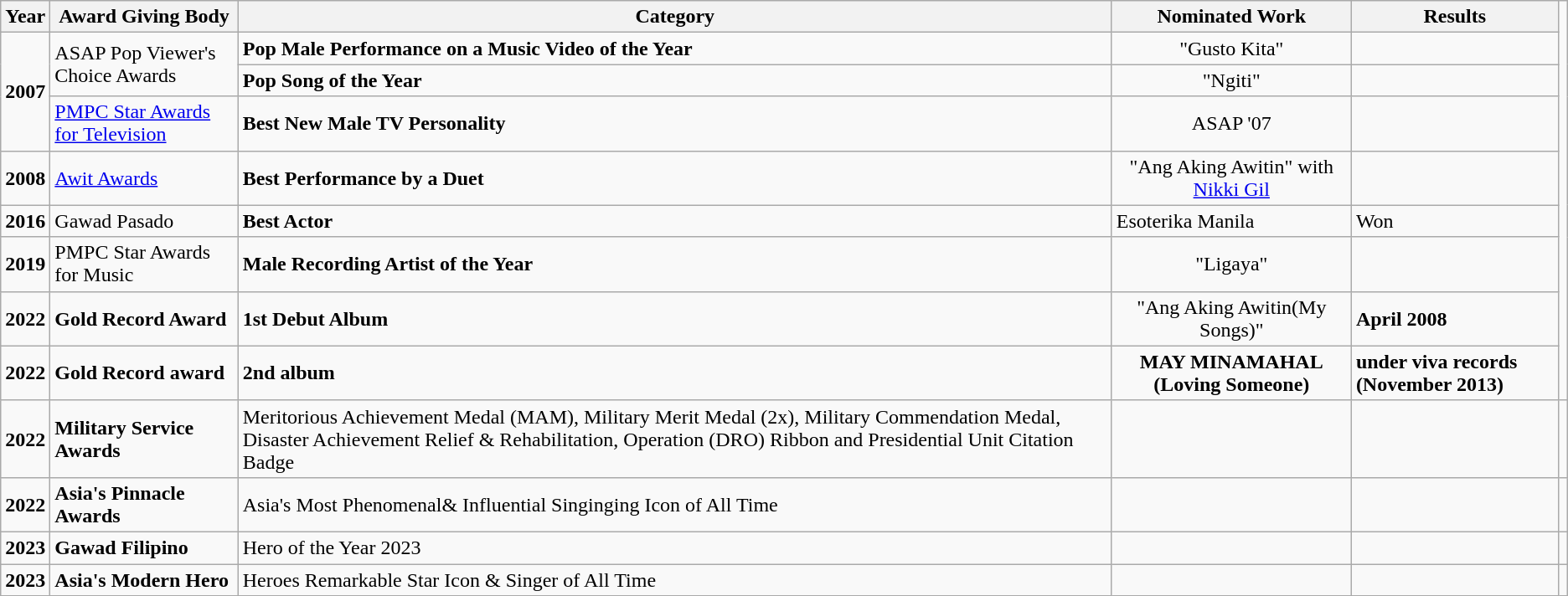<table class="wikitable">
<tr>
<th>Year</th>
<th>Award Giving Body</th>
<th>Category</th>
<th>Nominated Work</th>
<th>Results</th>
</tr>
<tr>
<td rowspan=3><strong>2007</strong></td>
<td rowspan=2>ASAP Pop Viewer's Choice Awards</td>
<td><strong>Pop Male Performance on a Music Video of the Year</strong></td>
<td align=center>"Gusto Kita"</td>
<td></td>
</tr>
<tr>
<td><strong>Pop Song of the Year</strong></td>
<td align=center>"Ngiti"</td>
<td></td>
</tr>
<tr>
<td><a href='#'>PMPC Star Awards for Television</a></td>
<td><strong>Best New Male TV Personality</strong></td>
<td align=center>ASAP '07</td>
<td></td>
</tr>
<tr>
<td><strong>2008</strong></td>
<td><a href='#'>Awit Awards</a></td>
<td><strong>Best Performance by a Duet</strong></td>
<td align=center>"Ang Aking Awitin" with <a href='#'>Nikki Gil</a></td>
<td></td>
</tr>
<tr>
<td><strong>2016</strong></td>
<td>Gawad Pasado</td>
<td><strong>Best Actor</strong></td>
<td>Esoterika Manila</td>
<td>Won</td>
</tr>
<tr>
<td><strong>2019</strong></td>
<td>PMPC Star Awards for Music</td>
<td><strong>Male Recording Artist of the Year</strong></td>
<td align=center>"Ligaya"</td>
<td></td>
</tr>
<tr>
<td><strong>2022</strong></td>
<td><strong>Gold Record Award</strong></td>
<td><strong> 1st Debut Album</strong></td>
<td align=center>"Ang Aking Awitin(My Songs)"</td>
<td><strong>April 2008</strong></td>
</tr>
<tr>
<td><strong>2022</strong></td>
<td><strong>Gold Record award</strong></td>
<td><strong> 2nd album</strong></td>
<td align=center><strong>MAY MINAMAHAL (Loving Someone)</strong></td>
<td><strong> under viva records (November 2013)</strong></td>
</tr>
<tr>
<td><strong>2022</strong></td>
<td><strong>Military Service Awards</strong></td>
<td>Meritorious Achievement Medal (MAM), Military Merit Medal (2x), Military Commendation Medal, Disaster Achievement Relief & Rehabilitation, Operation (DRO) Ribbon and Presidential Unit Citation Badge</td>
<td></td>
<td></td>
<td></td>
</tr>
<tr>
<td><strong>2022</strong></td>
<td><strong>Asia's Pinnacle Awards</strong></td>
<td>Asia's Most Phenomenal& Influential Singinging Icon of All Time</td>
<td></td>
<td></td>
<td></td>
</tr>
<tr>
<td><strong> 2023</strong></td>
<td><strong>Gawad Filipino</strong></td>
<td>Hero of the Year 2023</td>
<td></td>
<td></td>
<td></td>
</tr>
<tr>
<td><strong>2023</strong></td>
<td><strong>Asia's Modern Hero</strong></td>
<td>Heroes Remarkable Star Icon & Singer of All Time</td>
<td></td>
<td></td>
<td></td>
</tr>
</table>
